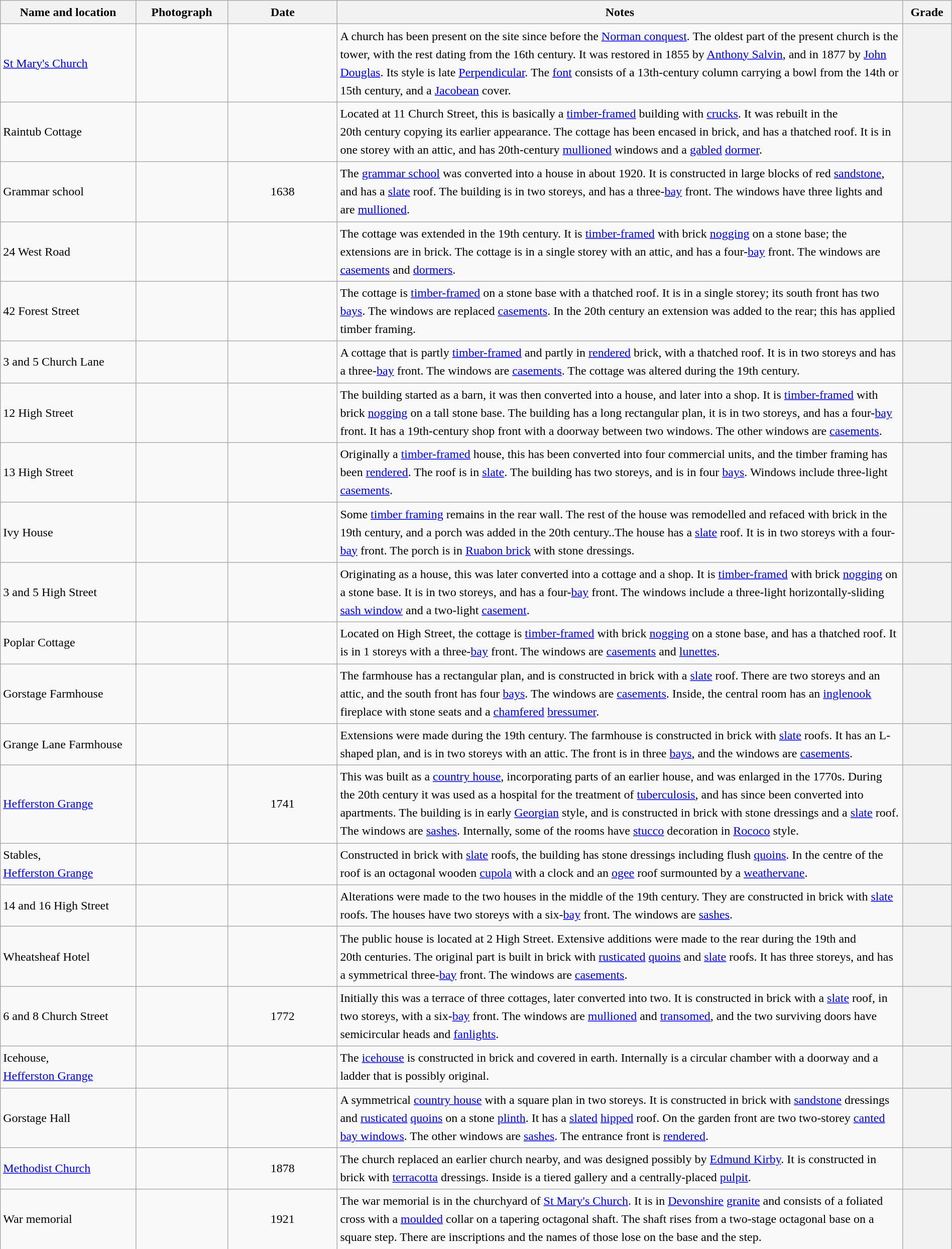<table class="wikitable sortable plainrowheaders" style="width:100%;border:0px;text-align:left;line-height:150%;">
<tr>
<th scope="col"  style="width:150px">Name and location</th>
<th scope="col"  style="width:100px" class="unsortable">Photograph</th>
<th scope="col"  style="width:120px">Date</th>
<th scope="col"  style="width:650px" class="unsortable">Notes</th>
<th scope="col"  style="width:50px">Grade</th>
</tr>
<tr>
<td><a href='#'>St Mary's Church</a><br><small></small></td>
<td></td>
<td align="center"></td>
<td>A church has been present on the site since before the <a href='#'>Norman conquest</a>.  The oldest part of the present church is the tower, with the rest dating from the 16th century.  It was restored in 1855 by <a href='#'>Anthony Salvin</a>, and in 1877 by <a href='#'>John Douglas</a>.  Its style is late <a href='#'>Perpendicular</a>.  The <a href='#'>font</a> consists of a 13th-century column carrying a bowl from the 14th or 15th century, and a <a href='#'>Jacobean</a> cover.</td>
<th></th>
</tr>
<tr>
<td>Raintub Cottage<br><small></small></td>
<td></td>
<td align="center"></td>
<td>Located at 11 Church Street, this is basically a <a href='#'>timber-framed</a> building with <a href='#'>crucks</a>.  It was rebuilt in the 20th century copying its earlier appearance.  The cottage has been encased in brick, and has a thatched roof.  It is in one storey with an attic, and has 20th-century <a href='#'>mullioned</a> windows and a <a href='#'>gabled</a> <a href='#'>dormer</a>.</td>
<th></th>
</tr>
<tr>
<td>Grammar school<br><small></small></td>
<td></td>
<td align="center">1638</td>
<td>The <a href='#'>grammar school</a> was converted into a house in about 1920.  It is constructed in large blocks of red <a href='#'>sandstone</a>, and has a <a href='#'>slate</a> roof.  The building is in two storeys, and has a three-<a href='#'>bay</a> front.  The windows have three lights and are <a href='#'>mullioned</a>.</td>
<th></th>
</tr>
<tr>
<td>24 West Road<br><small></small></td>
<td></td>
<td align="center"></td>
<td>The cottage was extended in the 19th century.  It is <a href='#'>timber-framed</a> with brick <a href='#'>nogging</a> on a stone base; the extensions are in brick.  The cottage is in a single storey with an attic, and has a four-<a href='#'>bay</a> front.  The windows are <a href='#'>casements</a> and <a href='#'>dormers</a>.</td>
<th></th>
</tr>
<tr>
<td>42 Forest Street<br><small></small></td>
<td></td>
<td align="center"></td>
<td>The cottage is <a href='#'>timber-framed</a> on a stone base with a thatched roof.  It is in a single storey; its south front has two <a href='#'>bays</a>.  The windows are replaced <a href='#'>casements</a>.  In the 20th century an extension was added to the rear; this has applied timber framing.</td>
<th></th>
</tr>
<tr>
<td>3 and 5 Church Lane<br><small></small></td>
<td></td>
<td align="center"></td>
<td>A cottage that is partly <a href='#'>timber-framed</a> and partly in <a href='#'>rendered</a> brick, with a thatched roof. It is in two storeys and has a three-<a href='#'>bay</a> front.  The windows are <a href='#'>casements</a>.  The cottage was altered during the 19th century.</td>
<th></th>
</tr>
<tr>
<td>12 High Street<br><small></small></td>
<td></td>
<td align="center"></td>
<td>The building started as a barn, it was then converted into a house, and later into a shop.  It is <a href='#'>timber-framed</a> with brick <a href='#'>nogging</a> on a tall stone base.  The building has a long rectangular plan, it is in two storeys, and has a four-<a href='#'>bay</a> front.  It has a 19th-century shop front with a doorway between two windows.  The other windows are <a href='#'>casements</a>.</td>
<th></th>
</tr>
<tr>
<td>13 High Street<br><small></small></td>
<td></td>
<td align="center"></td>
<td>Originally a <a href='#'>timber-framed</a> house, this has been converted into four commercial units, and the timber framing has been <a href='#'>rendered</a>.  The roof is in <a href='#'>slate</a>.  The building has two storeys, and is in four <a href='#'>bays</a>.  Windows include three-light <a href='#'>casements</a>.</td>
<th></th>
</tr>
<tr>
<td>Ivy House<br><small></small></td>
<td></td>
<td align="center"></td>
<td>Some <a href='#'>timber framing</a> remains in the rear wall.  The rest of the house was remodelled and refaced with brick in the 19th century, and a porch was added in the 20th century..The house has a <a href='#'>slate</a> roof.  It is in two storeys with a four-<a href='#'>bay</a> front.  The porch is in <a href='#'>Ruabon brick</a> with stone dressings.</td>
<th></th>
</tr>
<tr>
<td>3 and 5 High Street<br><small></small></td>
<td></td>
<td align="center"></td>
<td>Originating as a house, this was later converted into a cottage and a shop.  It is <a href='#'>timber-framed</a> with brick <a href='#'>nogging</a> on a stone base.  It is in two storeys, and has a four-<a href='#'>bay</a> front.  The windows include a three-light horizontally-sliding <a href='#'>sash window</a> and a two-light <a href='#'>casement</a>.</td>
<th></th>
</tr>
<tr>
<td>Poplar Cottage<br><small></small></td>
<td></td>
<td align="center"></td>
<td>Located on High Street, the cottage is <a href='#'>timber-framed</a> with brick <a href='#'>nogging</a> on a stone base, and has a thatched roof.  It is in 1  storeys with a three-<a href='#'>bay</a> front. The windows are <a href='#'>casements</a> and <a href='#'>lunettes</a>.</td>
<th></th>
</tr>
<tr>
<td>Gorstage Farmhouse<br><small></small></td>
<td></td>
<td align="center"></td>
<td>The farmhouse has a rectangular plan, and is constructed in brick with a <a href='#'>slate</a> roof.  There are two storeys and an attic, and the south front has four <a href='#'>bays</a>.  The windows are <a href='#'>casements</a>.  Inside, the central room has an <a href='#'>inglenook</a> fireplace with stone seats and a <a href='#'>chamfered</a> <a href='#'>bressumer</a>.</td>
<th></th>
</tr>
<tr>
<td>Grange Lane Farmhouse<br><small></small></td>
<td></td>
<td align="center"></td>
<td>Extensions were made during the 19th century.  The farmhouse is constructed in brick with <a href='#'>slate</a> roofs.  It has an L-shaped plan, and is in two storeys with an attic.  The front is in three <a href='#'>bays</a>, and the windows are <a href='#'>casements</a>.</td>
<th></th>
</tr>
<tr>
<td><a href='#'>Hefferston Grange</a><br><small></small></td>
<td></td>
<td align="center">1741</td>
<td>This was built as a <a href='#'>country house</a>, incorporating parts of an earlier house, and was enlarged in the 1770s.  During the 20th century it was used as a hospital for the treatment of <a href='#'>tuberculosis</a>, and has since been converted into apartments.  The building is in early <a href='#'>Georgian</a> style, and is constructed in brick with stone dressings and a <a href='#'>slate</a> roof.  The windows are <a href='#'>sashes</a>.  Internally, some of the rooms have <a href='#'>stucco</a> decoration in <a href='#'>Rococo</a> style.</td>
<th></th>
</tr>
<tr>
<td>Stables,<br><a href='#'>Hefferston Grange</a><br><small></small></td>
<td></td>
<td align="center"></td>
<td>Constructed in brick with <a href='#'>slate</a> roofs, the building has stone dressings including flush <a href='#'>quoins</a>.  In the centre of the roof is an octagonal wooden <a href='#'>cupola</a> with a clock and an <a href='#'>ogee</a> roof surmounted by a <a href='#'>weathervane</a>.</td>
<th></th>
</tr>
<tr>
<td>14 and 16 High Street<br><small></small></td>
<td></td>
<td align="center"></td>
<td>Alterations were made to the two houses in the middle of the 19th century.  They are constructed in brick with <a href='#'>slate</a> roofs.  The houses have two storeys with a six-<a href='#'>bay</a> front.  The windows are <a href='#'>sashes</a>.</td>
<th></th>
</tr>
<tr>
<td>Wheatsheaf Hotel<br><small></small></td>
<td></td>
<td align="center"></td>
<td>The public house is located at 2 High Street.  Extensive additions were made to the rear during the 19th and 20th centuries.  The original part is built in brick with <a href='#'>rusticated</a> <a href='#'>quoins</a> and <a href='#'>slate</a> roofs.  It has three storeys, and has a symmetrical three-<a href='#'>bay</a> front.  The windows are <a href='#'>casements</a>.</td>
<th></th>
</tr>
<tr>
<td>6 and 8 Church Street<br><small></small></td>
<td></td>
<td align="center">1772</td>
<td>Initially this was a terrace of three cottages, later converted into two.  It is constructed in brick with a <a href='#'>slate</a> roof, in two storeys, with a six-<a href='#'>bay</a> front.  The windows are <a href='#'>mullioned</a> and <a href='#'>transomed</a>, and the two surviving doors have semicircular heads and <a href='#'>fanlights</a>.</td>
<th></th>
</tr>
<tr>
<td>Icehouse,<br><a href='#'>Hefferston Grange</a><br><small></small></td>
<td></td>
<td align="center"></td>
<td>The <a href='#'>icehouse</a> is constructed in brick and covered in earth. Internally is a circular chamber with a doorway and a ladder that is possibly original.</td>
<th></th>
</tr>
<tr>
<td>Gorstage Hall<br><small></small></td>
<td></td>
<td align="center"></td>
<td>A symmetrical <a href='#'>country house</a> with a square plan in two storeys.  It is constructed in brick with <a href='#'>sandstone</a> dressings and <a href='#'>rusticated</a> <a href='#'>quoins</a> on a stone <a href='#'>plinth</a>.  It has a <a href='#'>slated</a> <a href='#'>hipped</a> roof.  On the garden front are two two-storey <a href='#'>canted</a> <a href='#'>bay windows</a>.  The other windows are <a href='#'>sashes</a>.  The entrance front is <a href='#'>rendered</a>.</td>
<th></th>
</tr>
<tr>
<td><a href='#'>Methodist Church</a><br><small></small></td>
<td></td>
<td align="center">1878</td>
<td>The church replaced an earlier church nearby, and was designed possibly by <a href='#'>Edmund Kirby</a>.  It is constructed in brick with <a href='#'>terracotta</a> dressings.  Inside is a tiered gallery and a centrally-placed <a href='#'>pulpit</a>.</td>
<th></th>
</tr>
<tr>
<td>War memorial<br><small></small></td>
<td></td>
<td align="center">1921</td>
<td>The war memorial is in the churchyard of <a href='#'>St Mary's Church</a>.  It is in <a href='#'>Devonshire</a> <a href='#'>granite</a> and consists of a foliated cross with a <a href='#'>moulded</a> collar on a tapering octagonal shaft.  The shaft rises from a two-stage octagonal base on a square step.  There are inscriptions and the names of those lose on the base and the step.</td>
<th></th>
</tr>
<tr>
</tr>
</table>
